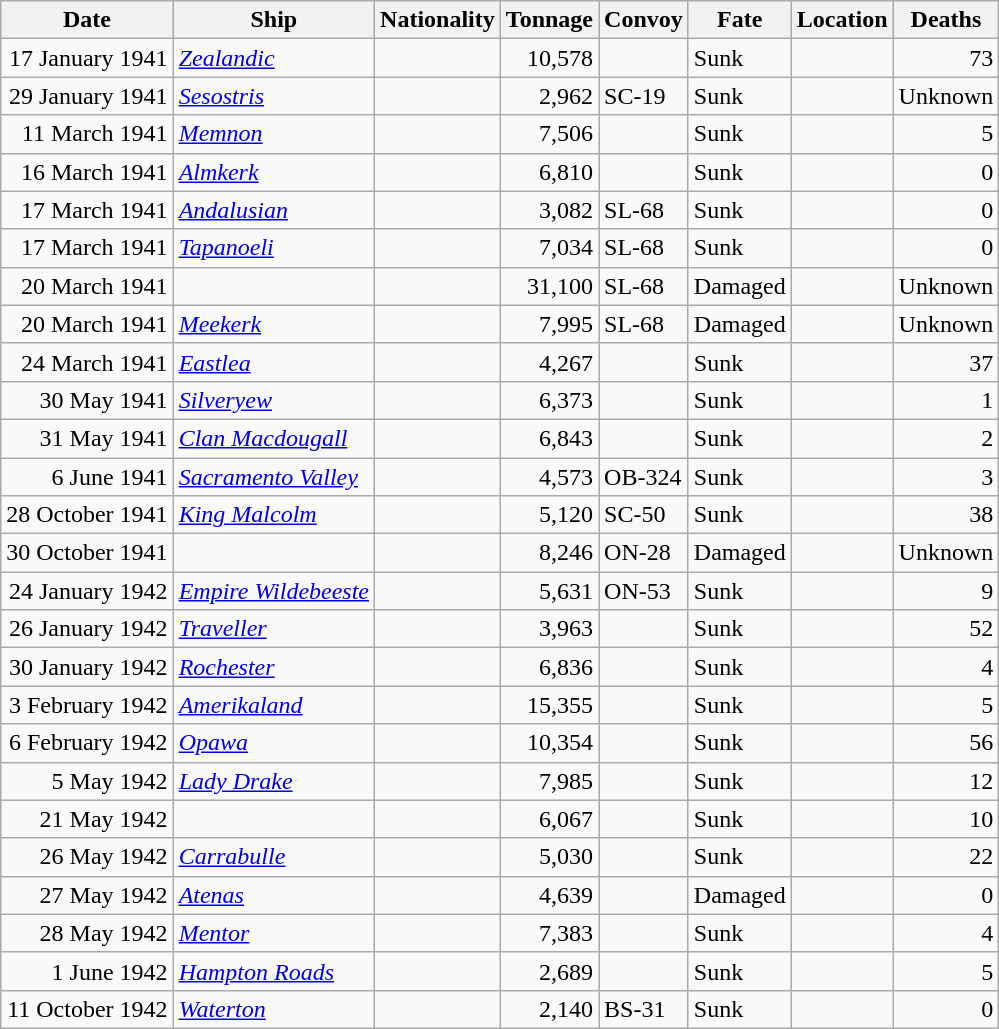<table class="wikitable sortable">
<tr>
<th>Date</th>
<th>Ship</th>
<th>Nationality</th>
<th>Tonnage</th>
<th>Convoy</th>
<th>Fate</th>
<th>Location</th>
<th>Deaths</th>
</tr>
<tr>
<td align="right">17 January 1941</td>
<td align="left"><a href='#'><em>Zealandic</em></a></td>
<td align="left"></td>
<td align="right">10,578</td>
<td align="left"></td>
<td align="left">Sunk</td>
<td align="left"></td>
<td align="right">73</td>
</tr>
<tr>
<td align="right">29 January 1941</td>
<td align="left"><a href='#'><em>Sesostris</em></a></td>
<td align="left"></td>
<td align="right">2,962</td>
<td align="left">SC-19</td>
<td align="left">Sunk</td>
<td align="left"></td>
<td align="right">Unknown</td>
</tr>
<tr>
<td align="right">11 March 1941</td>
<td align="left"><a href='#'><em>Memnon</em></a></td>
<td align="left"></td>
<td align="right">7,506</td>
<td align="left"></td>
<td align="left">Sunk</td>
<td align="left"></td>
<td align="right">5</td>
</tr>
<tr>
<td align="right">16 March 1941</td>
<td align="left"><a href='#'><em>Almkerk</em></a></td>
<td align="left"></td>
<td align="right">6,810</td>
<td align="left"></td>
<td align="left">Sunk</td>
<td align="left"></td>
<td align="right">0</td>
</tr>
<tr>
<td align="right">17 March 1941</td>
<td align="left"><a href='#'><em>Andalusian</em></a></td>
<td align="left"></td>
<td align="right">3,082</td>
<td align="left">SL-68</td>
<td align="left">Sunk</td>
<td align="left"></td>
<td align="right">0</td>
</tr>
<tr>
<td align="right">17 March 1941</td>
<td align="left"><a href='#'><em>Tapanoeli</em></a></td>
<td align="left"></td>
<td align="right">7,034</td>
<td align="left">SL-68</td>
<td align="left">Sunk</td>
<td align="left"></td>
<td align="right">0</td>
</tr>
<tr>
<td align="right">20 March 1941</td>
<td align="left"></td>
<td align="left"></td>
<td align="right">31,100</td>
<td align="left">SL-68</td>
<td align="left">Damaged</td>
<td align="left"></td>
<td align="right">Unknown</td>
</tr>
<tr>
<td align="right">20 March 1941</td>
<td align="left"><a href='#'><em>Meekerk</em></a></td>
<td align="left"></td>
<td align="right">7,995</td>
<td align="left">SL-68</td>
<td align="left">Damaged</td>
<td align="left"></td>
<td align="right">Unknown</td>
</tr>
<tr>
<td align="right">24 March 1941</td>
<td align="left"><a href='#'><em>Eastlea</em></a></td>
<td align="left"></td>
<td align="right">4,267</td>
<td align="left"></td>
<td align="left">Sunk</td>
<td align="left"></td>
<td align="right">37</td>
</tr>
<tr>
<td align="right">30 May 1941</td>
<td align="left"><a href='#'><em>Silveryew</em></a></td>
<td align="left"></td>
<td align="right">6,373</td>
<td align="left"></td>
<td align="left">Sunk</td>
<td align="left"></td>
<td align="right">1</td>
</tr>
<tr>
<td align="right">31 May 1941</td>
<td align="left"><a href='#'><em>Clan Macdougall</em></a></td>
<td align="left"></td>
<td align="right">6,843</td>
<td align="left"></td>
<td align="left">Sunk</td>
<td align="left"></td>
<td align="right">2</td>
</tr>
<tr>
<td align="right">6 June 1941</td>
<td align="left"><a href='#'><em>Sacramento Valley</em></a></td>
<td align="left"></td>
<td align="right">4,573</td>
<td align="left">OB-324</td>
<td align="left">Sunk</td>
<td align="left"></td>
<td align="right">3</td>
</tr>
<tr>
<td align="right">28 October 1941</td>
<td align="left"><a href='#'><em>King Malcolm</em></a></td>
<td align="left"></td>
<td align="right">5,120</td>
<td align="left">SC-50</td>
<td align="left">Sunk</td>
<td align="left"></td>
<td align="right">38</td>
</tr>
<tr>
<td align="right">30 October 1941</td>
<td align="left"></td>
<td align="left"></td>
<td align="right">8,246</td>
<td align="left">ON-28</td>
<td align="left">Damaged</td>
<td align="left"></td>
<td align="right">Unknown</td>
</tr>
<tr>
<td align="right">24 January 1942</td>
<td align="left"><a href='#'><em>Empire Wildebeeste</em></a></td>
<td align="left"></td>
<td align="right">5,631</td>
<td align="left">ON-53</td>
<td align="left">Sunk</td>
<td align="left"></td>
<td align="right">9</td>
</tr>
<tr>
<td align="right">26 January 1942</td>
<td align="left"><a href='#'><em>Traveller</em></a></td>
<td align="left"></td>
<td align="right">3,963</td>
<td align="left"></td>
<td align="left">Sunk</td>
<td align="left"></td>
<td align="right">52</td>
</tr>
<tr>
<td align="right">30 January 1942</td>
<td align="left"><a href='#'><em>Rochester</em></a></td>
<td align="left"></td>
<td align="right">6,836</td>
<td align="left"></td>
<td align="left">Sunk</td>
<td align="left"></td>
<td align="right">4</td>
</tr>
<tr>
<td align="right">3 February 1942</td>
<td align="left"><a href='#'><em>Amerikaland</em></a></td>
<td align="left"></td>
<td align="right">15,355</td>
<td align="left"></td>
<td align="left">Sunk</td>
<td align="left"></td>
<td align="right">5</td>
</tr>
<tr>
<td align="right">6 February 1942</td>
<td align="left"><a href='#'><em>Opawa</em></a></td>
<td align="left"></td>
<td align="right">10,354</td>
<td align="left"></td>
<td align="left">Sunk</td>
<td align="left"></td>
<td align="right">56</td>
</tr>
<tr>
<td align="right">5 May 1942</td>
<td align="left"><a href='#'><em>Lady Drake</em></a></td>
<td align="left"></td>
<td align="right">7,985</td>
<td align="left"></td>
<td align="left">Sunk</td>
<td align="left"></td>
<td align="right">12</td>
</tr>
<tr>
<td align="right">21 May 1942</td>
<td align="left"></td>
<td align="left"></td>
<td align="right">6,067</td>
<td align="left"></td>
<td align="left">Sunk</td>
<td align="left"></td>
<td align="right">10</td>
</tr>
<tr>
<td align="right">26 May 1942</td>
<td align="left"><a href='#'><em>Carrabulle</em></a></td>
<td align="left"></td>
<td align="right">5,030</td>
<td align="left"></td>
<td align="left">Sunk</td>
<td align="left"></td>
<td align="right">22</td>
</tr>
<tr>
<td align="right">27 May 1942</td>
<td align="left"><a href='#'><em>Atenas</em></a></td>
<td align="left"></td>
<td align="right">4,639</td>
<td align="left"></td>
<td align="left">Damaged</td>
<td align="left"></td>
<td align="right">0</td>
</tr>
<tr>
<td align="right">28 May 1942</td>
<td align="left"><a href='#'><em>Mentor</em></a></td>
<td align="left"></td>
<td align="right">7,383</td>
<td align="left"></td>
<td align="left">Sunk</td>
<td align="left"></td>
<td align="right">4</td>
</tr>
<tr>
<td align="right">1 June 1942</td>
<td align="left"><a href='#'><em>Hampton Roads</em></a></td>
<td align="left"></td>
<td align="right">2,689</td>
<td align="left"></td>
<td align="left">Sunk</td>
<td align="left"></td>
<td align="right">5</td>
</tr>
<tr>
<td align="right">11 October 1942</td>
<td align="left"><a href='#'><em>Waterton</em></a></td>
<td align="left"></td>
<td align="right">2,140</td>
<td align="left">BS-31</td>
<td align="left">Sunk</td>
<td align="left"></td>
<td align="right">0</td>
</tr>
</table>
